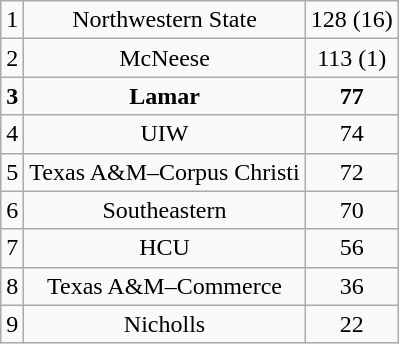<table class="wikitable">
<tr align="center">
<td>1</td>
<td>Northwestern State</td>
<td>128 (16)</td>
</tr>
<tr align="center">
<td>2</td>
<td>McNeese</td>
<td>113 (1)</td>
</tr>
<tr align="center">
<td><strong>3</strong></td>
<td><strong>Lamar</strong></td>
<td><strong>77</strong></td>
</tr>
<tr align="center">
<td>4</td>
<td>UIW</td>
<td>74</td>
</tr>
<tr align="center">
<td>5</td>
<td>Texas A&M–Corpus Christi</td>
<td>72</td>
</tr>
<tr align="center">
<td>6</td>
<td>Southeastern</td>
<td>70</td>
</tr>
<tr align="center">
<td>7</td>
<td>HCU</td>
<td>56</td>
</tr>
<tr align="center">
<td>8</td>
<td>Texas A&M–Commerce</td>
<td>36</td>
</tr>
<tr align="center">
<td>9</td>
<td>Nicholls</td>
<td>22</td>
</tr>
</table>
